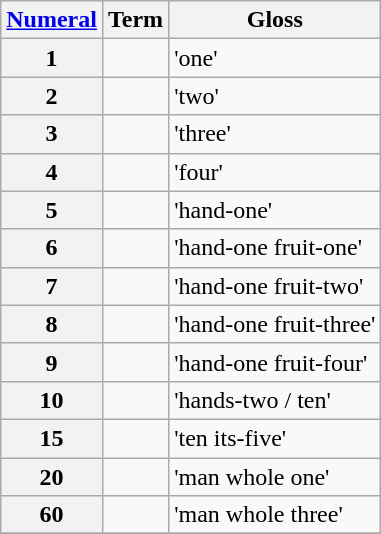<table class="wikitable" style="text-align: left;">
<tr>
<th><a href='#'>Numeral</a></th>
<th>Term</th>
<th>Gloss</th>
</tr>
<tr>
<th>1</th>
<td></td>
<td>'one'</td>
</tr>
<tr>
<th>2</th>
<td></td>
<td>'two'</td>
</tr>
<tr>
<th>3</th>
<td></td>
<td>'three'</td>
</tr>
<tr>
<th>4</th>
<td></td>
<td>'four'</td>
</tr>
<tr>
<th>5</th>
<td></td>
<td>'hand-one'</td>
</tr>
<tr>
<th>6</th>
<td></td>
<td>'hand-one fruit-one'</td>
</tr>
<tr>
<th>7</th>
<td></td>
<td>'hand-one fruit-two'</td>
</tr>
<tr>
<th>8</th>
<td></td>
<td>'hand-one fruit-three'</td>
</tr>
<tr>
<th>9</th>
<td></td>
<td>'hand-one fruit-four'</td>
</tr>
<tr>
<th>10</th>
<td></td>
<td>'hands-two / ten'</td>
</tr>
<tr>
<th>15</th>
<td></td>
<td>'ten its-five'</td>
</tr>
<tr>
<th>20</th>
<td></td>
<td>'man whole one'</td>
</tr>
<tr>
<th>60</th>
<td></td>
<td>'man whole three'</td>
</tr>
<tr>
</tr>
</table>
